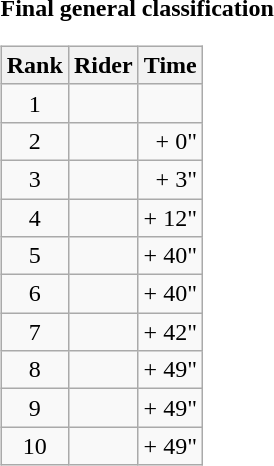<table>
<tr>
<td><strong>Final general classification</strong><br><table class="wikitable">
<tr>
<th scope="col">Rank</th>
<th scope="col">Rider</th>
<th scope="col">Time</th>
</tr>
<tr>
<td style="text-align:center;">1</td>
<td></td>
<td style="text-align:right;"></td>
</tr>
<tr>
<td style="text-align:center;">2</td>
<td></td>
<td style="text-align:right;">+ 0"</td>
</tr>
<tr>
<td style="text-align:center;">3</td>
<td></td>
<td style="text-align:right;">+ 3"</td>
</tr>
<tr>
<td style="text-align:center;">4</td>
<td></td>
<td style="text-align:right;">+ 12"</td>
</tr>
<tr>
<td style="text-align:center;">5</td>
<td></td>
<td style="text-align:right;">+ 40"</td>
</tr>
<tr>
<td style="text-align:center;">6</td>
<td></td>
<td style="text-align:right;">+ 40"</td>
</tr>
<tr>
<td style="text-align:center;">7</td>
<td></td>
<td style="text-align:right;">+ 42"</td>
</tr>
<tr>
<td style="text-align:center;">8</td>
<td></td>
<td style="text-align:right;">+ 49"</td>
</tr>
<tr>
<td style="text-align:center;">9</td>
<td></td>
<td style="text-align:right;">+ 49"</td>
</tr>
<tr>
<td style="text-align:center;">10</td>
<td></td>
<td style="text-align:right;">+ 49"</td>
</tr>
</table>
</td>
</tr>
</table>
